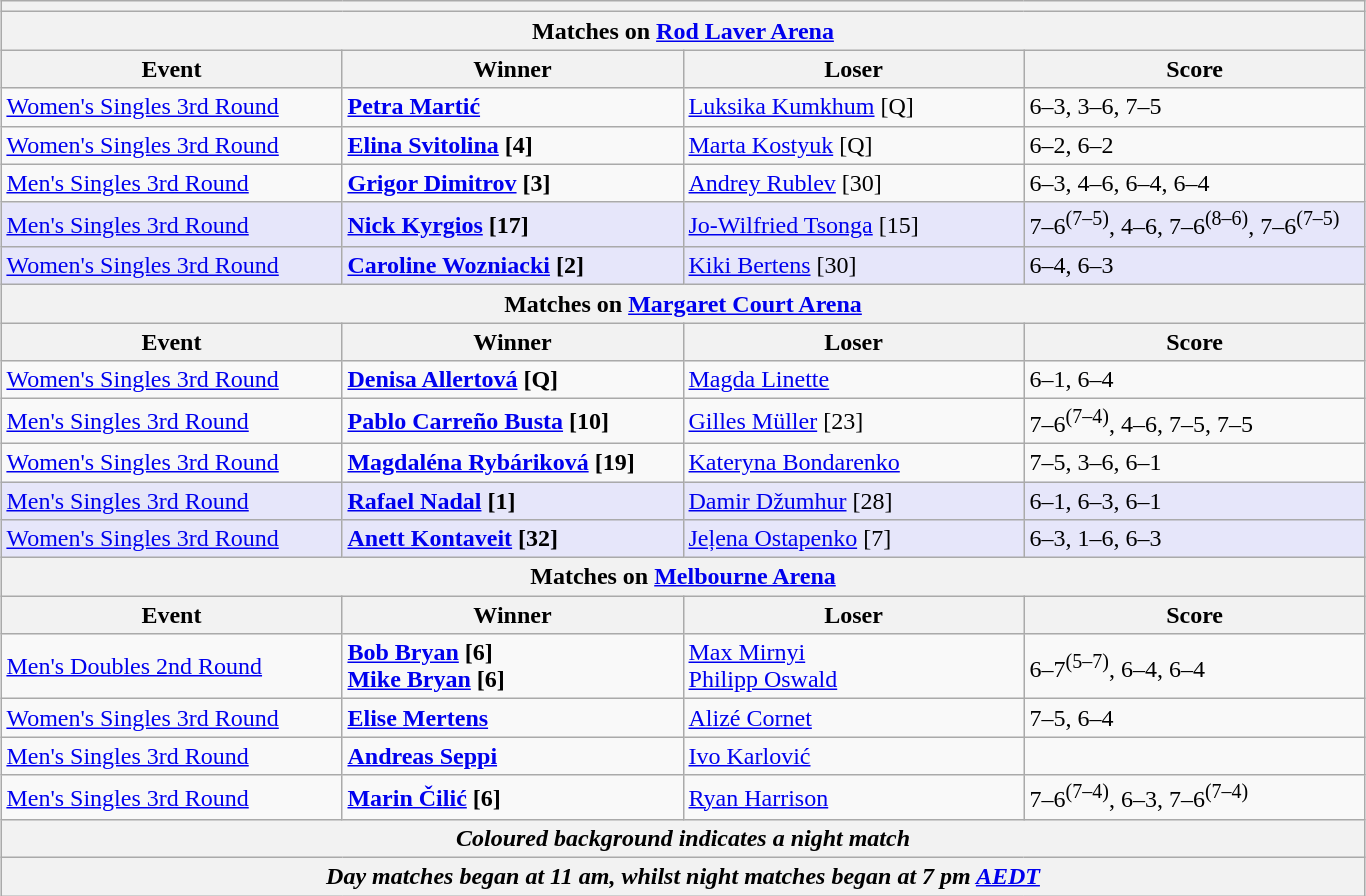<table class="wikitable collapsible uncollapsed" style="margin:1em auto;">
<tr>
<th colspan=4></th>
</tr>
<tr>
<th colspan=4><strong>Matches on <a href='#'>Rod Laver Arena</a></strong></th>
</tr>
<tr>
<th style="width:220px;">Event</th>
<th style="width:220px;">Winner</th>
<th style="width:220px;">Loser</th>
<th style="width:220px;">Score</th>
</tr>
<tr>
<td><a href='#'>Women's Singles 3rd Round</a></td>
<td> <strong><a href='#'>Petra Martić</a></strong></td>
<td> <a href='#'>Luksika Kumkhum</a> [Q]</td>
<td>6–3, 3–6, 7–5</td>
</tr>
<tr>
<td><a href='#'>Women's Singles 3rd Round</a></td>
<td><strong> <a href='#'>Elina Svitolina</a> [4]</strong></td>
<td> <a href='#'>Marta Kostyuk</a> [Q]</td>
<td>6–2, 6–2</td>
</tr>
<tr>
<td><a href='#'>Men's Singles 3rd Round</a></td>
<td> <strong><a href='#'>Grigor Dimitrov</a> [3]</strong></td>
<td> <a href='#'>Andrey Rublev</a> [30]</td>
<td>6–3, 4–6, 6–4, 6–4</td>
</tr>
<tr bgcolor=lavender>
<td><a href='#'>Men's Singles 3rd Round</a></td>
<td> <strong><a href='#'>Nick Kyrgios</a> [17]</strong></td>
<td> <a href='#'>Jo-Wilfried Tsonga</a> [15]</td>
<td>7–6<sup>(7–5)</sup>, 4–6, 7–6<sup>(8–6)</sup>, 7–6<sup>(7–5)</sup></td>
</tr>
<tr bgcolor=lavender>
<td><a href='#'>Women's Singles 3rd Round</a></td>
<td> <strong><a href='#'>Caroline Wozniacki</a> [2]</strong></td>
<td> <a href='#'>Kiki Bertens</a> [30]</td>
<td>6–4, 6–3</td>
</tr>
<tr>
<th colspan=4><strong>Matches on <a href='#'>Margaret Court Arena</a></strong></th>
</tr>
<tr>
<th style="width:220px;">Event</th>
<th style="width:220px;">Winner</th>
<th style="width:220px;">Loser</th>
<th style="width:220px;">Score</th>
</tr>
<tr>
<td><a href='#'>Women's Singles 3rd Round</a></td>
<td> <strong><a href='#'>Denisa Allertová</a> [Q]</strong></td>
<td> <a href='#'>Magda Linette</a></td>
<td>6–1, 6–4</td>
</tr>
<tr>
<td><a href='#'>Men's Singles 3rd Round</a></td>
<td> <strong><a href='#'>Pablo Carreño Busta</a> [10]</strong></td>
<td> <a href='#'>Gilles Müller</a> [23]</td>
<td>7–6<sup>(7–4)</sup>, 4–6, 7–5, 7–5</td>
</tr>
<tr>
<td><a href='#'>Women's Singles 3rd Round</a></td>
<td> <strong><a href='#'>Magdaléna Rybáriková</a> [19]</strong></td>
<td> <a href='#'>Kateryna Bondarenko</a></td>
<td>7–5, 3–6, 6–1</td>
</tr>
<tr bgcolor=lavender>
<td><a href='#'>Men's Singles 3rd Round</a></td>
<td> <strong><a href='#'>Rafael Nadal</a> [1]</strong></td>
<td> <a href='#'>Damir Džumhur</a> [28]</td>
<td>6–1, 6–3, 6–1</td>
</tr>
<tr bgcolor=lavender>
<td><a href='#'>Women's Singles 3rd Round</a></td>
<td> <strong><a href='#'>Anett Kontaveit</a> [32]</strong></td>
<td> <a href='#'>Jeļena Ostapenko</a> [7]</td>
<td>6–3, 1–6, 6–3</td>
</tr>
<tr>
<th colspan=4><strong>Matches on <a href='#'>Melbourne Arena</a></strong></th>
</tr>
<tr>
<th style="width:220px;">Event</th>
<th style="width:220px;">Winner</th>
<th style="width:220px;">Loser</th>
<th style="width:220px;">Score</th>
</tr>
<tr>
<td><a href='#'>Men's Doubles 2nd Round</a></td>
<td> <strong><a href='#'>Bob Bryan</a> [6]</strong> <br>  <strong><a href='#'>Mike Bryan</a> [6]</strong></td>
<td> <a href='#'>Max Mirnyi</a> <br>  <a href='#'>Philipp Oswald</a></td>
<td>6–7<sup>(5–7)</sup>, 6–4, 6–4</td>
</tr>
<tr>
<td><a href='#'>Women's Singles 3rd Round</a></td>
<td> <strong><a href='#'>Elise Mertens</a></strong></td>
<td> <a href='#'>Alizé Cornet</a></td>
<td>7–5, 6–4</td>
</tr>
<tr>
<td><a href='#'>Men's Singles 3rd Round</a></td>
<td> <strong><a href='#'>Andreas Seppi</a></strong></td>
<td> <a href='#'>Ivo Karlović</a></td>
<td></td>
</tr>
<tr>
<td><a href='#'>Men's Singles 3rd Round</a></td>
<td> <strong><a href='#'>Marin Čilić</a> [6]</strong></td>
<td> <a href='#'>Ryan Harrison</a></td>
<td>7–6<sup>(7–4)</sup>, 6–3, 7–6<sup>(7–4)</sup></td>
</tr>
<tr>
<th colspan=4><em>Coloured background indicates a night match</em></th>
</tr>
<tr>
<th colspan=4><em>Day matches began at 11 am, whilst night matches began at 7 pm <a href='#'>AEDT</a></em></th>
</tr>
</table>
